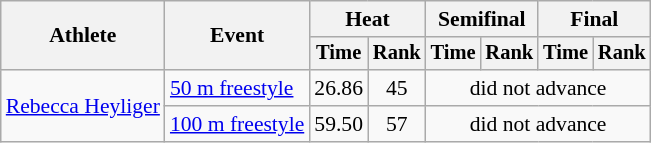<table class=wikitable style="font-size:90%">
<tr>
<th rowspan="2">Athlete</th>
<th rowspan="2">Event</th>
<th colspan="2">Heat</th>
<th colspan="2">Semifinal</th>
<th colspan="2">Final</th>
</tr>
<tr style="font-size:95%">
<th>Time</th>
<th>Rank</th>
<th>Time</th>
<th>Rank</th>
<th>Time</th>
<th>Rank</th>
</tr>
<tr align=center>
<td align=left rowspan=2><a href='#'>Rebecca Heyliger</a></td>
<td align=left><a href='#'>50 m freestyle</a></td>
<td>26.86</td>
<td>45</td>
<td colspan=4>did not advance</td>
</tr>
<tr align=center>
<td align=left><a href='#'>100 m freestyle</a></td>
<td>59.50</td>
<td>57</td>
<td colspan=4>did not advance</td>
</tr>
</table>
